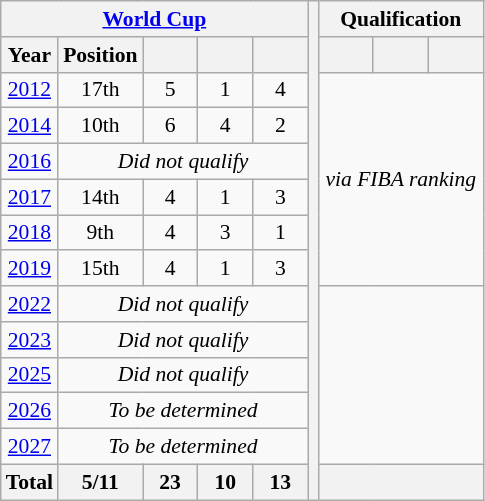<table class="wikitable" style="text-align: center;font-size:90%;">
<tr>
<th colspan=5><a href='#'>World Cup</a></th>
<th rowspan=50></th>
<th colspan=3>Qualification</th>
</tr>
<tr>
<th>Year</th>
<th>Position</th>
<th width=30></th>
<th width=30></th>
<th width=30></th>
<th width=30></th>
<th width=30></th>
<th width=30></th>
</tr>
<tr>
<td> <a href='#'>2012</a></td>
<td>17th</td>
<td>5</td>
<td>1</td>
<td>4</td>
<td colspan=3 rowspan=6><em>via FIBA ranking</em></td>
</tr>
<tr>
<td> <a href='#'>2014</a></td>
<td>10th</td>
<td>6</td>
<td>4</td>
<td>2</td>
</tr>
<tr>
<td> <a href='#'>2016</a></td>
<td colspan=4><em>Did not qualify</em></td>
</tr>
<tr>
<td> <a href='#'>2017</a></td>
<td>14th</td>
<td>4</td>
<td>1</td>
<td>3</td>
</tr>
<tr>
<td> <a href='#'>2018</a></td>
<td>9th</td>
<td>4</td>
<td>3</td>
<td>1</td>
</tr>
<tr>
<td> <a href='#'>2019</a></td>
<td>15th</td>
<td>4</td>
<td>1</td>
<td>3</td>
</tr>
<tr>
<td> <a href='#'>2022</a></td>
<td colspan=4><em>Did not qualify</em></td>
</tr>
<tr>
<td> <a href='#'>2023</a></td>
<td colspan=4><em>Did not qualify</em></td>
</tr>
<tr>
<td> <a href='#'>2025</a></td>
<td colspan=4><em>Did not qualify</em></td>
</tr>
<tr>
<td> <a href='#'>2026</a></td>
<td colspan=4><em>To be determined</em></td>
</tr>
<tr>
<td> <a href='#'>2027</a></td>
<td colspan=4><em>To be determined</em></td>
</tr>
<tr>
<th>Total</th>
<th>5/11</th>
<th>23</th>
<th>10</th>
<th>13</th>
<th colspan=3></th>
</tr>
</table>
